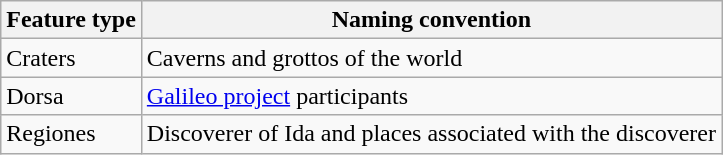<table class="wikitable">
<tr>
<th>Feature type</th>
<th>Naming convention</th>
</tr>
<tr>
<td>Craters</td>
<td>Caverns and grottos of the world</td>
</tr>
<tr>
<td>Dorsa</td>
<td><a href='#'>Galileo project</a> participants</td>
</tr>
<tr>
<td>Regiones</td>
<td>Discoverer of Ida and places associated with the discoverer</td>
</tr>
</table>
